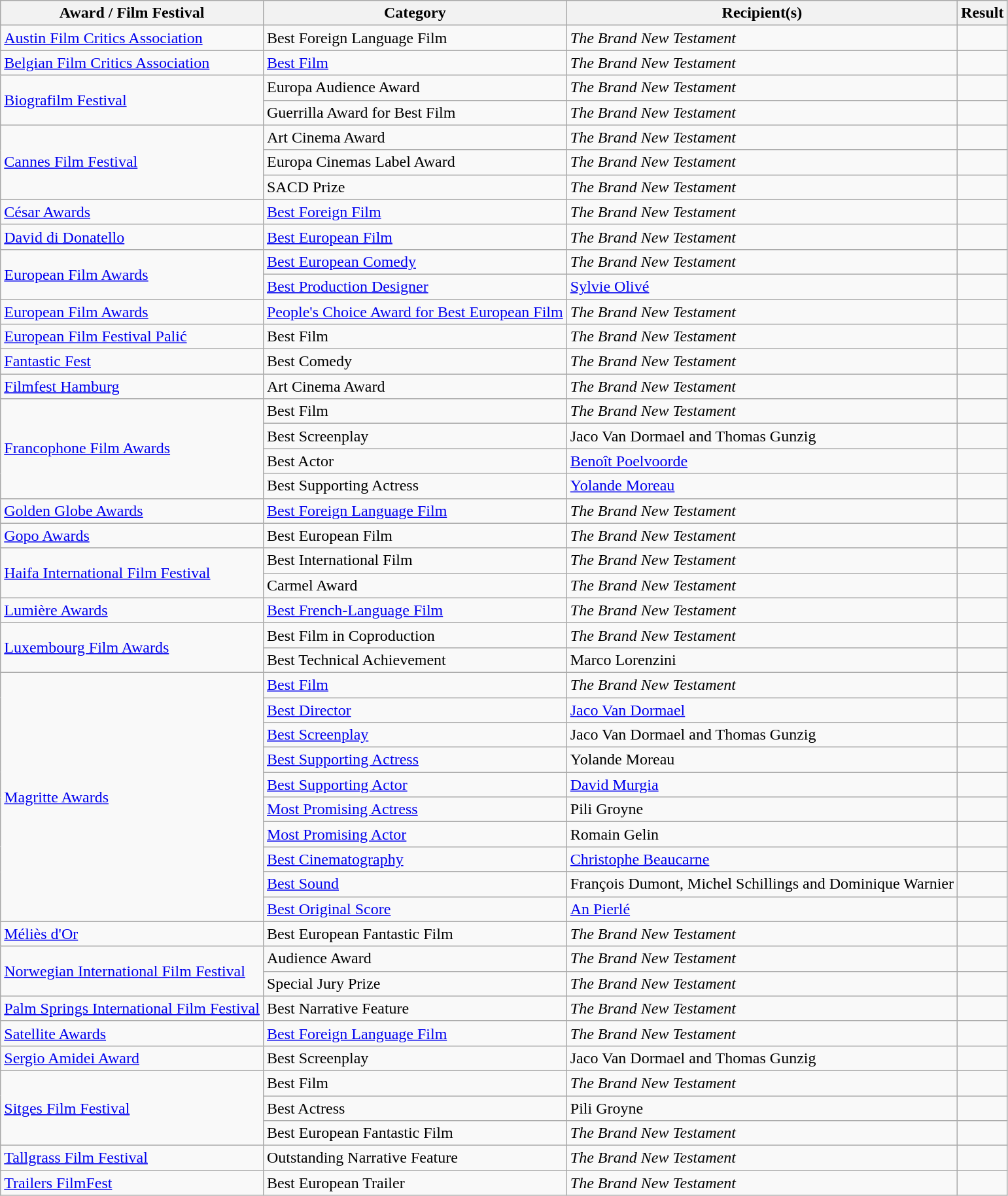<table class="wikitable plainrowheaders sortable">
<tr style="background:#ccc; text-align:center;">
<th scope="col">Award / Film Festival</th>
<th scope="col">Category</th>
<th scope="col">Recipient(s)</th>
<th scope="col">Result</th>
</tr>
<tr>
<td><a href='#'>Austin Film Critics Association</a></td>
<td>Best Foreign Language Film</td>
<td><em>The Brand New Testament</em></td>
<td></td>
</tr>
<tr>
<td><a href='#'>Belgian Film Critics Association</a></td>
<td><a href='#'>Best Film</a></td>
<td><em>The Brand New Testament</em></td>
<td></td>
</tr>
<tr>
<td rowspan="2"><a href='#'>Biografilm Festival</a></td>
<td>Europa Audience Award</td>
<td><em>The Brand New Testament</em></td>
<td></td>
</tr>
<tr>
<td>Guerrilla Award for Best Film</td>
<td><em>The Brand New Testament</em></td>
<td></td>
</tr>
<tr>
<td rowspan="3"><a href='#'>Cannes Film Festival</a></td>
<td>Art Cinema Award</td>
<td><em>The Brand New Testament</em></td>
<td></td>
</tr>
<tr>
<td>Europa Cinemas Label Award</td>
<td><em>The Brand New Testament</em></td>
<td></td>
</tr>
<tr>
<td>SACD Prize</td>
<td><em>The Brand New Testament</em></td>
<td></td>
</tr>
<tr>
<td><a href='#'>César Awards</a></td>
<td><a href='#'>Best Foreign Film</a></td>
<td><em>The Brand New Testament</em></td>
<td></td>
</tr>
<tr>
<td><a href='#'>David di Donatello</a></td>
<td><a href='#'>Best European Film</a></td>
<td><em>The Brand New Testament</em></td>
<td></td>
</tr>
<tr>
<td rowspan="2"><a href='#'>European Film Awards</a></td>
<td><a href='#'>Best European Comedy</a></td>
<td><em>The Brand New Testament</em></td>
<td></td>
</tr>
<tr>
<td><a href='#'>Best Production Designer</a></td>
<td><a href='#'>Sylvie Olivé</a></td>
<td></td>
</tr>
<tr>
<td><a href='#'>European Film Awards</a></td>
<td><a href='#'>People's Choice Award for Best European Film</a></td>
<td><em>The Brand New Testament</em></td>
<td></td>
</tr>
<tr>
<td><a href='#'>European Film Festival Palić</a></td>
<td>Best Film</td>
<td><em>The Brand New Testament</em></td>
<td></td>
</tr>
<tr>
<td><a href='#'>Fantastic Fest</a></td>
<td>Best Comedy</td>
<td><em>The Brand New Testament</em></td>
<td></td>
</tr>
<tr>
<td><a href='#'>Filmfest Hamburg</a></td>
<td>Art Cinema Award</td>
<td><em>The Brand New Testament</em></td>
<td></td>
</tr>
<tr>
<td rowspan="4"><a href='#'>Francophone Film Awards</a></td>
<td>Best Film</td>
<td><em>The Brand New Testament</em></td>
<td></td>
</tr>
<tr>
<td>Best Screenplay</td>
<td>Jaco Van Dormael and Thomas Gunzig</td>
<td></td>
</tr>
<tr>
<td>Best Actor</td>
<td><a href='#'>Benoît Poelvoorde</a></td>
<td></td>
</tr>
<tr>
<td>Best Supporting Actress</td>
<td><a href='#'>Yolande Moreau</a></td>
<td></td>
</tr>
<tr>
<td><a href='#'>Golden Globe Awards</a></td>
<td><a href='#'>Best Foreign Language Film</a></td>
<td><em>The Brand New Testament</em></td>
<td></td>
</tr>
<tr>
<td><a href='#'>Gopo Awards</a></td>
<td>Best European Film</td>
<td><em>The Brand New Testament</em></td>
<td></td>
</tr>
<tr>
<td rowspan="2"><a href='#'>Haifa International Film Festival</a></td>
<td>Best International Film</td>
<td><em>The Brand New Testament</em></td>
<td></td>
</tr>
<tr>
<td>Carmel Award</td>
<td><em>The Brand New Testament</em></td>
<td></td>
</tr>
<tr>
<td><a href='#'>Lumière Awards</a></td>
<td><a href='#'>Best French-Language Film</a></td>
<td><em>The Brand New Testament</em></td>
<td></td>
</tr>
<tr>
<td rowspan="2"><a href='#'>Luxembourg Film Awards</a></td>
<td>Best Film in Coproduction</td>
<td><em>The Brand New Testament</em></td>
<td></td>
</tr>
<tr>
<td>Best Technical Achievement</td>
<td>Marco Lorenzini</td>
<td></td>
</tr>
<tr>
<td rowspan="10"><a href='#'>Magritte Awards</a></td>
<td><a href='#'>Best Film</a></td>
<td><em>The Brand New Testament</em></td>
<td></td>
</tr>
<tr>
<td><a href='#'>Best Director</a></td>
<td><a href='#'>Jaco Van Dormael</a></td>
<td></td>
</tr>
<tr>
<td><a href='#'>Best Screenplay</a></td>
<td>Jaco Van Dormael and Thomas Gunzig</td>
<td></td>
</tr>
<tr>
<td><a href='#'>Best Supporting Actress</a></td>
<td>Yolande Moreau</td>
<td></td>
</tr>
<tr>
<td><a href='#'>Best Supporting Actor</a></td>
<td><a href='#'>David Murgia</a></td>
<td></td>
</tr>
<tr>
<td><a href='#'>Most Promising Actress</a></td>
<td>Pili Groyne</td>
<td></td>
</tr>
<tr>
<td><a href='#'>Most Promising Actor</a></td>
<td>Romain Gelin</td>
<td></td>
</tr>
<tr>
<td><a href='#'>Best Cinematography</a></td>
<td><a href='#'>Christophe Beaucarne</a></td>
<td></td>
</tr>
<tr>
<td><a href='#'>Best Sound</a></td>
<td>François Dumont, Michel Schillings and Dominique Warnier</td>
<td></td>
</tr>
<tr>
<td><a href='#'>Best Original Score</a></td>
<td><a href='#'>An Pierlé</a></td>
<td></td>
</tr>
<tr>
<td><a href='#'>Méliès d'Or</a></td>
<td>Best European Fantastic Film</td>
<td><em>The Brand New Testament</em></td>
<td></td>
</tr>
<tr>
<td rowspan="2"><a href='#'>Norwegian International Film Festival</a></td>
<td>Audience Award</td>
<td><em>The Brand New Testament</em></td>
<td></td>
</tr>
<tr>
<td>Special Jury Prize</td>
<td><em>The Brand New Testament</em></td>
<td></td>
</tr>
<tr>
<td><a href='#'>Palm Springs International Film Festival</a></td>
<td>Best Narrative Feature</td>
<td><em>The Brand New Testament</em></td>
<td></td>
</tr>
<tr>
<td><a href='#'>Satellite Awards</a></td>
<td><a href='#'>Best Foreign Language Film</a></td>
<td><em>The Brand New Testament</em></td>
<td></td>
</tr>
<tr>
<td><a href='#'>Sergio Amidei Award</a></td>
<td>Best Screenplay</td>
<td>Jaco Van Dormael and Thomas Gunzig</td>
<td></td>
</tr>
<tr>
<td rowspan="3"><a href='#'>Sitges Film Festival</a></td>
<td>Best Film</td>
<td><em>The Brand New Testament</em></td>
<td></td>
</tr>
<tr>
<td>Best Actress</td>
<td>Pili Groyne</td>
<td></td>
</tr>
<tr>
<td>Best European Fantastic Film</td>
<td><em>The Brand New Testament</em></td>
<td></td>
</tr>
<tr>
<td><a href='#'>Tallgrass Film Festival</a></td>
<td>Outstanding Narrative Feature</td>
<td><em>The Brand New Testament</em></td>
<td></td>
</tr>
<tr>
<td><a href='#'>Trailers FilmFest</a></td>
<td>Best European Trailer</td>
<td><em>The Brand New Testament</em></td>
<td></td>
</tr>
</table>
